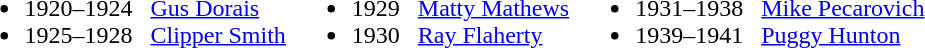<table>
<tr>
<td><br><ul><li>1920–1924   <a href='#'>Gus Dorais</a></li><li>1925–1928   <a href='#'>Clipper Smith</a></li></ul></td>
<td><br><ul><li>1929    <a href='#'>Matty Mathews</a></li><li>1930    <a href='#'>Ray Flaherty</a></li></ul></td>
<td><br><ul><li>1931–1938   <a href='#'>Mike Pecarovich</a></li><li>1939–1941   <a href='#'>Puggy Hunton</a></li></ul></td>
</tr>
</table>
